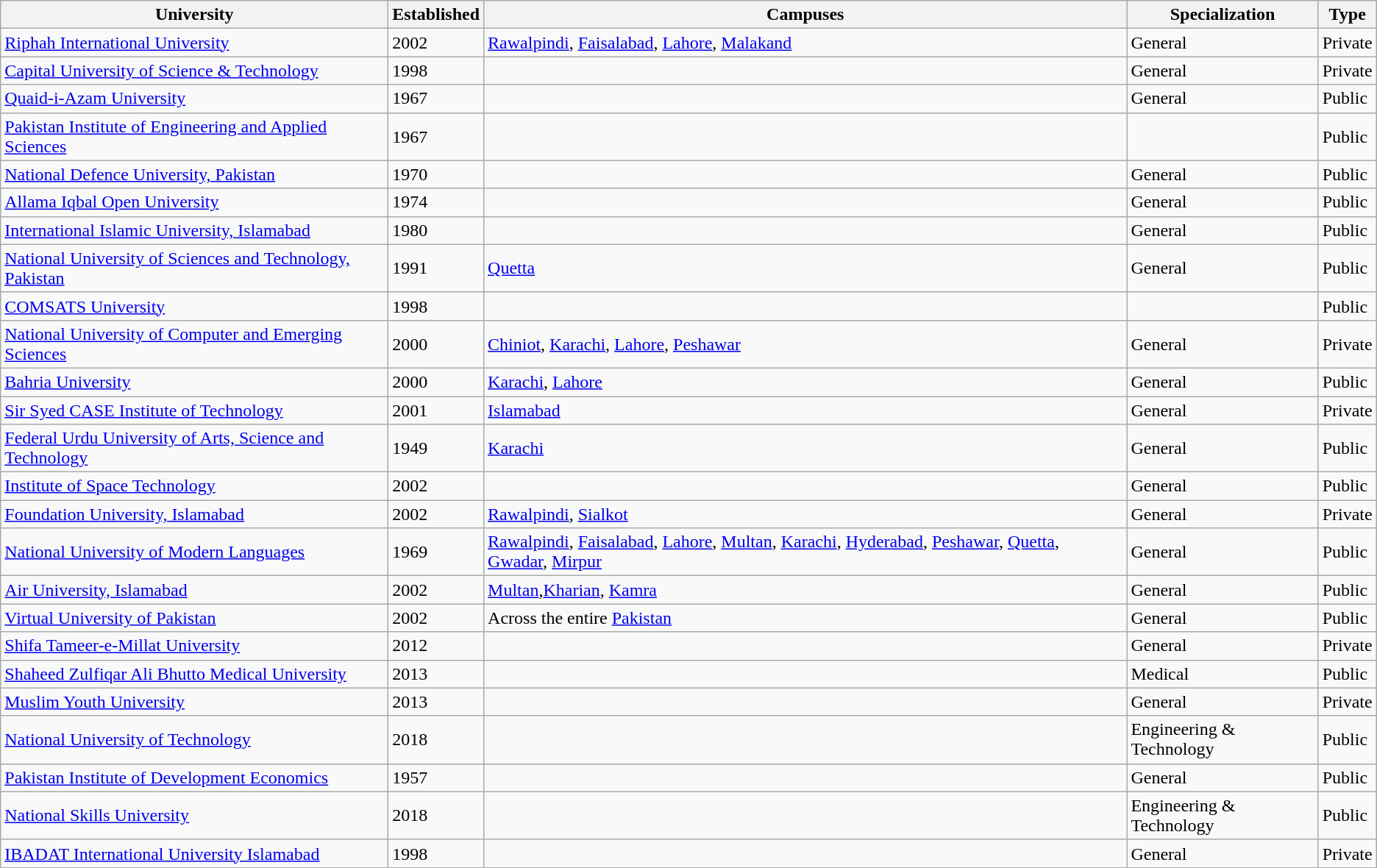<table class="wikitable sortable static-row-numbers static-row-header-hash">
<tr>
<th>University</th>
<th>Established</th>
<th>Campuses</th>
<th>Specialization</th>
<th>Type</th>
</tr>
<tr>
<td><a href='#'>Riphah International University</a></td>
<td>2002</td>
<td><a href='#'>Rawalpindi</a>, <a href='#'>Faisalabad</a>, <a href='#'>Lahore</a>, <a href='#'>Malakand</a></td>
<td>General</td>
<td>Private</td>
</tr>
<tr>
<td><a href='#'>Capital University of Science & Technology</a></td>
<td>1998</td>
<td></td>
<td>General</td>
<td>Private</td>
</tr>
<tr>
<td><a href='#'>Quaid-i-Azam University</a></td>
<td>1967</td>
<td></td>
<td>General</td>
<td>Public</td>
</tr>
<tr>
<td><a href='#'>Pakistan Institute of Engineering and Applied Sciences</a></td>
<td>1967</td>
<td></td>
<td></td>
<td>Public</td>
</tr>
<tr>
<td><a href='#'>National Defence University, Pakistan</a></td>
<td>1970</td>
<td></td>
<td>General</td>
<td>Public</td>
</tr>
<tr>
<td><a href='#'>Allama Iqbal Open University</a></td>
<td>1974</td>
<td></td>
<td>General</td>
<td>Public</td>
</tr>
<tr>
<td><a href='#'>International Islamic University, Islamabad</a></td>
<td>1980</td>
<td></td>
<td>General</td>
<td>Public</td>
</tr>
<tr>
<td><a href='#'>National University of Sciences and Technology, Pakistan</a></td>
<td>1991</td>
<td><a href='#'>Quetta</a></td>
<td>General</td>
<td>Public</td>
</tr>
<tr>
<td><a href='#'>COMSATS University</a></td>
<td>1998</td>
<td></td>
<td></td>
<td>Public</td>
</tr>
<tr>
<td><a href='#'>National University of Computer and Emerging Sciences</a></td>
<td>2000</td>
<td><a href='#'>Chiniot</a>, <a href='#'>Karachi</a>, <a href='#'>Lahore</a>, <a href='#'>Peshawar</a></td>
<td>General</td>
<td>Private</td>
</tr>
<tr>
<td><a href='#'>Bahria University</a></td>
<td>2000</td>
<td><a href='#'>Karachi</a>, <a href='#'>Lahore</a></td>
<td>General</td>
<td>Public</td>
</tr>
<tr>
<td><a href='#'>Sir Syed CASE Institute of Technology</a></td>
<td>2001</td>
<td><a href='#'>Islamabad</a></td>
<td>General</td>
<td>Private</td>
</tr>
<tr>
<td><a href='#'>Federal Urdu University of Arts, Science and Technology</a></td>
<td>1949</td>
<td><a href='#'>Karachi</a></td>
<td>General</td>
<td>Public</td>
</tr>
<tr>
<td><a href='#'>Institute of Space Technology</a></td>
<td>2002</td>
<td></td>
<td>General</td>
<td>Public</td>
</tr>
<tr>
<td><a href='#'>Foundation University, Islamabad</a></td>
<td>2002</td>
<td><a href='#'>Rawalpindi</a>, <a href='#'>Sialkot</a></td>
<td>General</td>
<td>Private</td>
</tr>
<tr>
<td><a href='#'>National University of Modern Languages</a></td>
<td>1969</td>
<td><a href='#'>Rawalpindi</a>, <a href='#'>Faisalabad</a>, <a href='#'>Lahore</a>, <a href='#'>Multan</a>, <a href='#'>Karachi</a>, <a href='#'>Hyderabad</a>, <a href='#'>Peshawar</a>, <a href='#'>Quetta</a>, <a href='#'>Gwadar</a>, <a href='#'>Mirpur</a></td>
<td>General</td>
<td>Public</td>
</tr>
<tr>
<td><a href='#'>Air University, Islamabad</a></td>
<td>2002</td>
<td><a href='#'>Multan</a>,<a href='#'>Kharian</a>, <a href='#'>Kamra</a></td>
<td>General</td>
<td>Public</td>
</tr>
<tr>
<td><a href='#'>Virtual University of Pakistan</a></td>
<td>2002</td>
<td>Across the entire <a href='#'>Pakistan</a></td>
<td>General</td>
<td>Public</td>
</tr>
<tr>
<td><a href='#'>Shifa Tameer-e-Millat University</a></td>
<td>2012</td>
<td></td>
<td>General</td>
<td>Private</td>
</tr>
<tr>
<td><a href='#'>Shaheed Zulfiqar Ali Bhutto Medical University</a></td>
<td>2013</td>
<td></td>
<td>Medical</td>
<td>Public</td>
</tr>
<tr>
<td><a href='#'>Muslim Youth University</a></td>
<td>2013</td>
<td></td>
<td>General</td>
<td>Private</td>
</tr>
<tr>
<td><a href='#'>National University of Technology</a></td>
<td>2018</td>
<td></td>
<td>Engineering & Technology</td>
<td>Public</td>
</tr>
<tr>
<td><a href='#'>Pakistan Institute of Development Economics</a></td>
<td>1957</td>
<td></td>
<td>General</td>
<td>Public</td>
</tr>
<tr>
<td><a href='#'>National Skills University</a></td>
<td>2018</td>
<td></td>
<td>Engineering & Technology</td>
<td>Public</td>
</tr>
<tr>
<td><a href='#'>IBADAT International University Islamabad</a></td>
<td>1998</td>
<td></td>
<td>General</td>
<td>Private</td>
</tr>
</table>
